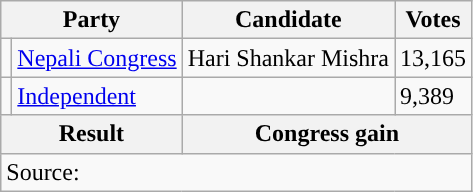<table class="wikitable">
<tr>
<th colspan="2">Party</th>
<th>Candidate</th>
<th>Votes</th>
</tr>
<tr>
<td style="background-color:"></td>
<td><a href='#'>Nepali Congress</a></td>
<td>Hari Shankar Mishra</td>
<td>13,165</td>
</tr>
<tr>
<td style="background-color:"></td>
<td><a href='#'>Independent</a></td>
<td></td>
<td>9,389</td>
</tr>
<tr>
<th colspan="2">Result</th>
<th colspan="2">Congress gain</th>
</tr>
<tr>
<td colspan="4">Source: </td>
</tr>
</table>
